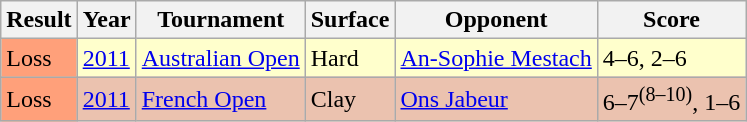<table class="sortable wikitable">
<tr>
<th>Result</th>
<th>Year</th>
<th>Tournament</th>
<th>Surface</th>
<th>Opponent</th>
<th>Score</th>
</tr>
<tr style="background:#ffc;">
<td style="background:#ffa07a;">Loss</td>
<td><a href='#'>2011</a></td>
<td><a href='#'>Australian Open</a></td>
<td>Hard</td>
<td> <a href='#'>An-Sophie Mestach</a></td>
<td>4–6, 2–6</td>
</tr>
<tr style="background:#ebc2af;">
<td style="background:#ffa07a;">Loss</td>
<td><a href='#'>2011</a></td>
<td><a href='#'>French Open</a></td>
<td>Clay</td>
<td> <a href='#'>Ons Jabeur</a></td>
<td>6–7<sup>(8–10)</sup>, 1–6</td>
</tr>
</table>
